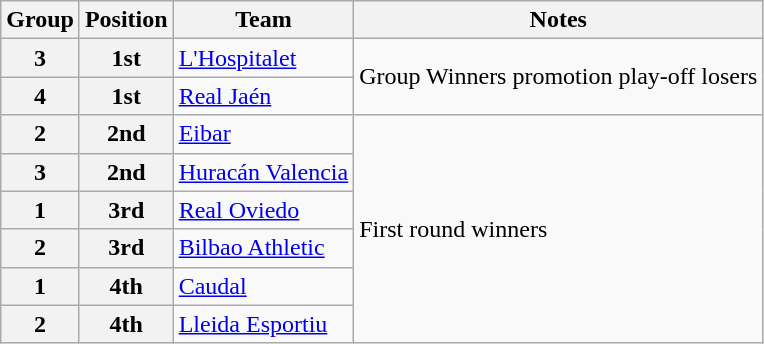<table class="wikitable">
<tr>
<th>Group</th>
<th>Position</th>
<th>Team</th>
<th>Notes</th>
</tr>
<tr>
<th>3</th>
<th>1st</th>
<td><a href='#'>L'Hospitalet</a></td>
<td rowspan=2>Group Winners promotion play-off losers</td>
</tr>
<tr>
<th>4</th>
<th>1st</th>
<td><a href='#'>Real Jaén</a></td>
</tr>
<tr>
<th>2</th>
<th>2nd</th>
<td><a href='#'>Eibar</a></td>
<td rowspan=6>First round winners</td>
</tr>
<tr>
<th>3</th>
<th>2nd</th>
<td><a href='#'>Huracán Valencia</a></td>
</tr>
<tr>
<th>1</th>
<th>3rd</th>
<td><a href='#'>Real Oviedo</a></td>
</tr>
<tr>
<th>2</th>
<th>3rd</th>
<td><a href='#'>Bilbao Athletic</a></td>
</tr>
<tr>
<th>1</th>
<th>4th</th>
<td><a href='#'>Caudal</a></td>
</tr>
<tr>
<th>2</th>
<th>4th</th>
<td><a href='#'>Lleida Esportiu</a></td>
</tr>
</table>
